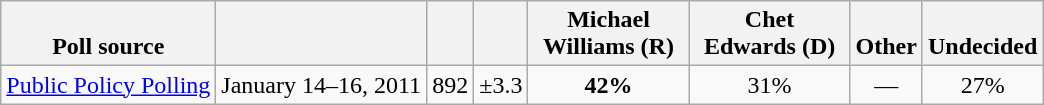<table class="wikitable" style="text-align:center">
<tr valign=bottom>
<th>Poll source</th>
<th></th>
<th></th>
<th></th>
<th style="width:100px;">Michael<br>Williams (R)</th>
<th style="width:100px;">Chet<br>Edwards (D)</th>
<th>Other</th>
<th>Undecided</th>
</tr>
<tr>
<td align=left><a href='#'>Public Policy Polling</a></td>
<td>January 14–16, 2011</td>
<td>892</td>
<td>±3.3</td>
<td><strong>42%</strong></td>
<td>31%</td>
<td>—</td>
<td>27%</td>
</tr>
</table>
